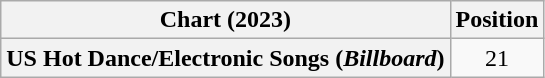<table class="wikitable plainrowheaders" style="text-align:center">
<tr>
<th scope="col">Chart (2023)</th>
<th scope="col">Position</th>
</tr>
<tr>
<th scope="row">US Hot Dance/Electronic Songs (<em>Billboard</em>)</th>
<td>21</td>
</tr>
</table>
